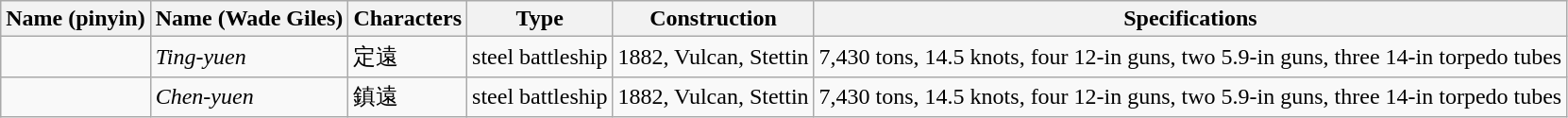<table class="wikitable">
<tr>
<th>Name (pinyin)</th>
<th>Name (Wade Giles)</th>
<th>Characters</th>
<th>Type</th>
<th>Construction</th>
<th>Specifications</th>
</tr>
<tr>
<td></td>
<td><em>Ting-yuen</em></td>
<td>定遠</td>
<td>steel battleship</td>
<td>1882, Vulcan, Stettin</td>
<td>7,430 tons, 14.5 knots, four 12-in guns, two 5.9-in guns, three 14-in torpedo tubes</td>
</tr>
<tr>
<td></td>
<td><em>Chen-yuen</em></td>
<td>鎮遠</td>
<td>steel battleship</td>
<td>1882, Vulcan, Stettin</td>
<td>7,430 tons, 14.5 knots, four 12-in guns, two 5.9-in guns, three 14-in torpedo tubes</td>
</tr>
</table>
